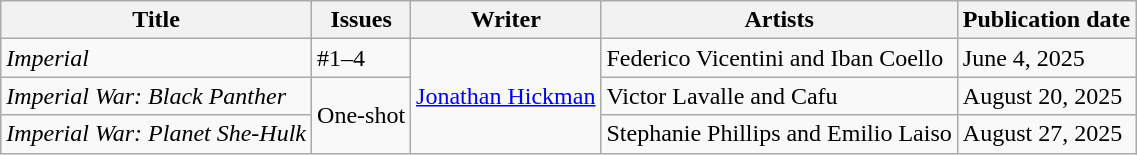<table class="wikitable">
<tr>
<th>Title</th>
<th>Issues</th>
<th>Writer</th>
<th>Artists</th>
<th>Publication date</th>
</tr>
<tr>
<td><em>Imperial</em></td>
<td>#1–4</td>
<td rowspan="3"><a href='#'>Jonathan Hickman</a></td>
<td>Federico Vicentini and Iban Coello</td>
<td>June 4, 2025</td>
</tr>
<tr>
<td><em>Imperial War: Black Panther</em></td>
<td rowspan="2">One-shot</td>
<td>Victor Lavalle and Cafu</td>
<td>August 20, 2025</td>
</tr>
<tr>
<td><em>Imperial War: Planet She-Hulk</em></td>
<td>Stephanie Phillips and Emilio Laiso</td>
<td>August 27, 2025</td>
</tr>
</table>
